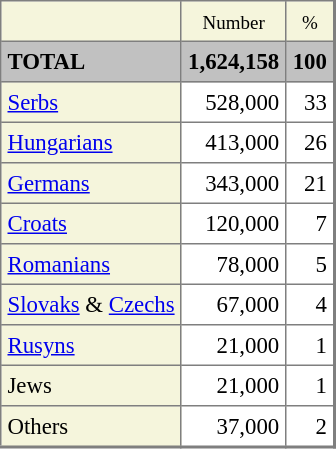<table border=1 cellpadding=4 cellspacing=0 class="toccolours" style="align: left; margin: 0.5em 0 0 0; border-style: solid; border: 1px solid #7f7f7f; border-right-width: 2px; border-bottom-width: 2px; border-collapse: collapse; font-size: 95%;">
<tr>
<td style="background:#F5F5DC;"></td>
<td style="background:#F5F5DC;" align="center"><small>Number</small></td>
<td style="background:#F5F5DC;" align="center"><small>%</small></td>
</tr>
<tr>
<td style="background:#c1c1c1;"><strong>TOTAL</strong></td>
<td colspan=1 style="background:#c1c1c1;" align="center"><strong>1,624,158</strong></td>
<td colspan=1 style="background:#c1c1c1;" align="center"><strong>100</strong></td>
</tr>
<tr>
<td style="background:#F5F5DC;"><a href='#'>Serbs</a></td>
<td align="right">528,000</td>
<td align="right">33</td>
</tr>
<tr>
<td style="background:#F5F5DC;"><a href='#'>Hungarians</a></td>
<td align="right">413,000</td>
<td align="right">26</td>
</tr>
<tr>
<td style="background:#F5F5DC;"><a href='#'>Germans</a></td>
<td align="right">343,000</td>
<td align="right">21</td>
</tr>
<tr>
<td style="background:#F5F5DC;"><a href='#'>Croats</a></td>
<td align="right">120,000</td>
<td align="right">7</td>
</tr>
<tr>
<td style="background:#F5F5DC;"><a href='#'>Romanians</a></td>
<td align="right">78,000</td>
<td align="right">5</td>
</tr>
<tr>
<td style="background:#F5F5DC;"><a href='#'>Slovaks</a> & <a href='#'>Czechs</a></td>
<td align="right">67,000</td>
<td align="right">4</td>
</tr>
<tr>
<td style="background:#F5F5DC;"><a href='#'>Rusyns</a></td>
<td align="right">21,000</td>
<td align="right">1</td>
</tr>
<tr>
<td style="background:#F5F5DC;">Jews</td>
<td align="right">21,000</td>
<td align="right">1</td>
</tr>
<tr>
<td style="background:#F5F5DC;">Others</td>
<td align="right">37,000</td>
<td align="right">2</td>
</tr>
</table>
